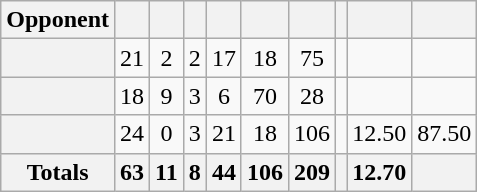<table class="wikitable plainrowheaders sortable" style="text-align:center">
<tr>
<th scope=col>Opponent</th>
<th scope=col></th>
<th scope=col></th>
<th scope=col></th>
<th scope=col></th>
<th scope=col></th>
<th scope=col></th>
<th scope=col></th>
<th scope=col></th>
<th scope=col></th>
</tr>
<tr>
<th scope=row style="text-align:left;"></th>
<td>21</td>
<td>2</td>
<td>2</td>
<td>17</td>
<td>18</td>
<td>75</td>
<td></td>
<td></td>
<td></td>
</tr>
<tr>
<th scope=row style="text-align:left;"></th>
<td>18</td>
<td>9</td>
<td>3</td>
<td>6</td>
<td>70</td>
<td>28</td>
<td></td>
<td></td>
<td></td>
</tr>
<tr>
<th scope=row style="text-align:left;"></th>
<td>24</td>
<td>0</td>
<td>3</td>
<td>21</td>
<td>18</td>
<td>106</td>
<td></td>
<td>12.50</td>
<td>87.50</td>
</tr>
<tr class="sortbottom">
<th>Totals</th>
<th>63</th>
<th>11</th>
<th>8</th>
<th>44</th>
<th>106</th>
<th>209</th>
<th></th>
<th>12.70</th>
<th></th>
</tr>
</table>
